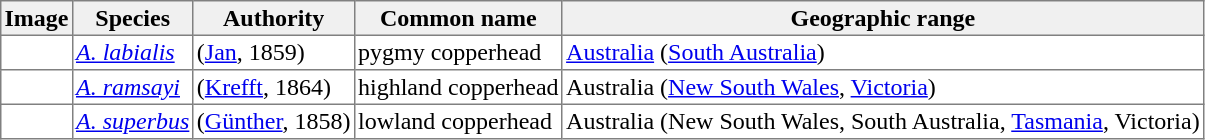<table cellspacing=0 cellpadding=2 border=1 style="border-collapse: collapse;">
<tr>
<th style="background:#f0f0f0;">Image</th>
<th style="background:#f0f0f0;">Species</th>
<th style="background:#f0f0f0;">Authority</th>
<th style="background:#f0f0f0;">Common name</th>
<th style="background:#f0f0f0;">Geographic range</th>
</tr>
<tr>
<td></td>
<td><em><a href='#'>A. labialis</a></em></td>
<td>(<a href='#'>Jan</a>, 1859)</td>
<td>pygmy copperhead</td>
<td><a href='#'>Australia</a> (<a href='#'>South Australia</a>)</td>
</tr>
<tr>
<td></td>
<td><em><a href='#'>A. ramsayi</a></em></td>
<td>(<a href='#'>Krefft</a>, 1864)</td>
<td>highland copperhead</td>
<td>Australia (<a href='#'>New South Wales</a>, <a href='#'>Victoria</a>)</td>
</tr>
<tr>
<td></td>
<td><em><a href='#'>A. superbus</a></em></td>
<td>(<a href='#'>Günther</a>, 1858)</td>
<td>lowland copperhead</td>
<td>Australia (New South Wales, South Australia, <a href='#'>Tasmania</a>, Victoria)</td>
</tr>
</table>
